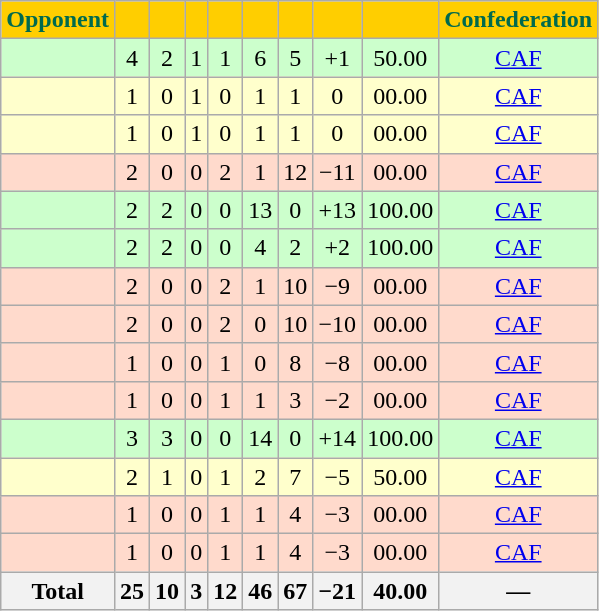<table class="wikitable sortable" style="text-align:center;">
<tr style="color:#006A4E">
<th style="background-color:#FFCE00;#006A4E">Opponent</th>
<th style="background-color:#FFCE00;"></th>
<th style="background-color:#FFCE00;"></th>
<th style="background-color:#FFCE00;"></th>
<th style="background-color:#FFCE00;"></th>
<th style="background-color:#FFCE00;"></th>
<th style="background-color:#FFCE00;"></th>
<th style="background-color:#FFCE00;"></th>
<th style="background-color:#FFCE00;"></th>
<th style="background-color:#FFCE00;color:#006A4E">Confederation</th>
</tr>
<tr bgcolor=CCFFCC>
<td style="text-align:left;"></td>
<td>4</td>
<td>2</td>
<td>1</td>
<td>1</td>
<td>6</td>
<td>5</td>
<td>+1</td>
<td>50.00</td>
<td><a href='#'>CAF</a></td>
</tr>
<tr bgcolor=FFFFCC>
<td style="text-align:left;"></td>
<td>1</td>
<td>0</td>
<td>1</td>
<td>0</td>
<td>1</td>
<td>1</td>
<td>0</td>
<td>00.00</td>
<td><a href='#'>CAF</a></td>
</tr>
<tr bgcolor=FFFFCC>
<td style="text-align:left;"></td>
<td>1</td>
<td>0</td>
<td>1</td>
<td>0</td>
<td>1</td>
<td>1</td>
<td>0</td>
<td>00.00</td>
<td><a href='#'>CAF</a></td>
</tr>
<tr bgcolor=FFDACC>
<td style="text-align:left;"></td>
<td>2</td>
<td>0</td>
<td>0</td>
<td>2</td>
<td>1</td>
<td>12</td>
<td>−11</td>
<td>00.00</td>
<td><a href='#'>CAF</a></td>
</tr>
<tr bgcolor=CCFFCC>
<td style="text-align:left;"></td>
<td>2</td>
<td>2</td>
<td>0</td>
<td>0</td>
<td>13</td>
<td>0</td>
<td>+13</td>
<td>100.00</td>
<td><a href='#'>CAF</a></td>
</tr>
<tr bgcolor=CCFFCC>
<td style="text-align:left;"></td>
<td>2</td>
<td>2</td>
<td>0</td>
<td>0</td>
<td>4</td>
<td>2</td>
<td>+2</td>
<td>100.00</td>
<td><a href='#'>CAF</a></td>
</tr>
<tr bgcolor=FFDACC>
<td style="text-align:left;"></td>
<td>2</td>
<td>0</td>
<td>0</td>
<td>2</td>
<td>1</td>
<td>10</td>
<td>−9</td>
<td>00.00</td>
<td><a href='#'>CAF</a></td>
</tr>
<tr bgcolor=FFDACC>
<td style="text-align:left;"></td>
<td>2</td>
<td>0</td>
<td>0</td>
<td>2</td>
<td>0</td>
<td>10</td>
<td>−10</td>
<td>00.00</td>
<td><a href='#'>CAF</a></td>
</tr>
<tr bgcolor=FFDACC>
<td style="text-align:left;"></td>
<td>1</td>
<td>0</td>
<td>0</td>
<td>1</td>
<td>0</td>
<td>8</td>
<td>−8</td>
<td>00.00</td>
<td><a href='#'>CAF</a></td>
</tr>
<tr bgcolor=FFDACC>
<td style="text-align:left;"></td>
<td>1</td>
<td>0</td>
<td>0</td>
<td>1</td>
<td>1</td>
<td>3</td>
<td>−2</td>
<td>00.00</td>
<td><a href='#'>CAF</a></td>
</tr>
<tr bgcolor=CCFFCC>
<td style="text-align:left;"></td>
<td>3</td>
<td>3</td>
<td>0</td>
<td>0</td>
<td>14</td>
<td>0</td>
<td>+14</td>
<td>100.00</td>
<td><a href='#'>CAF</a></td>
</tr>
<tr bgcolor=FFFFCC>
<td style="text-align:left;"></td>
<td>2</td>
<td>1</td>
<td>0</td>
<td>1</td>
<td>2</td>
<td>7</td>
<td>−5</td>
<td>50.00</td>
<td><a href='#'>CAF</a></td>
</tr>
<tr bgcolor=FFDACC>
<td style="text-align:left;"></td>
<td>1</td>
<td>0</td>
<td>0</td>
<td>1</td>
<td>1</td>
<td>4</td>
<td>−3</td>
<td>00.00</td>
<td><a href='#'>CAF</a></td>
</tr>
<tr bgcolor=FFDACC>
<td style="text-align:left;"></td>
<td>1</td>
<td>0</td>
<td>0</td>
<td>1</td>
<td>1</td>
<td>4</td>
<td>−3</td>
<td>00.00</td>
<td><a href='#'>CAF</a></td>
</tr>
<tr>
<th>Total</th>
<th>25</th>
<th>10</th>
<th>3</th>
<th>12</th>
<th>46</th>
<th>67</th>
<th>−21</th>
<th>40.00</th>
<th>—</th>
</tr>
</table>
